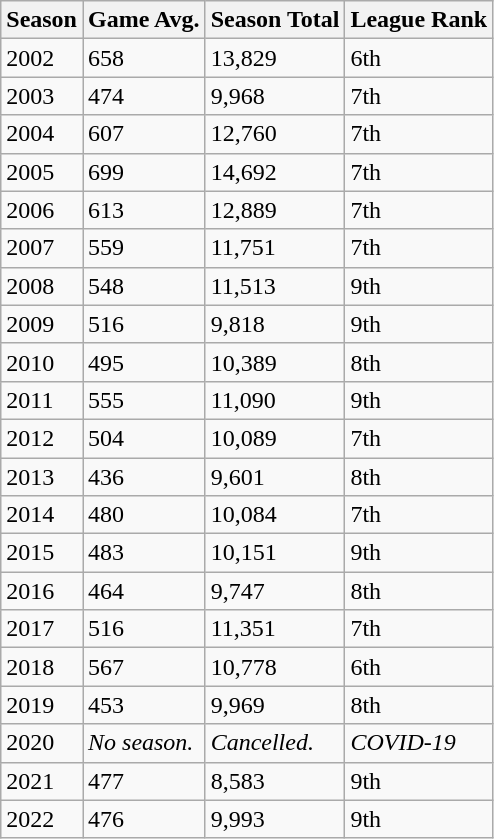<table class="wikitable">
<tr>
<th>Season</th>
<th>Game Avg.</th>
<th>Season Total</th>
<th>League Rank</th>
</tr>
<tr>
<td>2002</td>
<td>658</td>
<td>13,829</td>
<td>6th</td>
</tr>
<tr>
<td>2003</td>
<td>474</td>
<td>9,968</td>
<td>7th</td>
</tr>
<tr>
<td>2004</td>
<td>607</td>
<td>12,760</td>
<td>7th</td>
</tr>
<tr>
<td>2005</td>
<td>699</td>
<td>14,692</td>
<td>7th</td>
</tr>
<tr>
<td>2006</td>
<td>613</td>
<td>12,889</td>
<td>7th</td>
</tr>
<tr>
<td>2007</td>
<td>559</td>
<td>11,751</td>
<td>7th</td>
</tr>
<tr>
<td>2008</td>
<td>548</td>
<td>11,513</td>
<td>9th</td>
</tr>
<tr>
<td>2009</td>
<td>516</td>
<td>9,818</td>
<td>9th</td>
</tr>
<tr>
<td>2010</td>
<td>495</td>
<td>10,389</td>
<td>8th</td>
</tr>
<tr>
<td>2011</td>
<td>555</td>
<td>11,090</td>
<td>9th</td>
</tr>
<tr>
<td>2012</td>
<td>504</td>
<td>10,089</td>
<td>7th</td>
</tr>
<tr>
<td>2013</td>
<td>436</td>
<td>9,601</td>
<td>8th</td>
</tr>
<tr>
<td>2014</td>
<td>480</td>
<td>10,084</td>
<td>7th</td>
</tr>
<tr>
<td>2015</td>
<td>483</td>
<td>10,151</td>
<td>9th</td>
</tr>
<tr>
<td>2016</td>
<td>464</td>
<td>9,747</td>
<td>8th</td>
</tr>
<tr>
<td>2017</td>
<td>516</td>
<td>11,351</td>
<td>7th</td>
</tr>
<tr>
<td>2018</td>
<td>567</td>
<td>10,778</td>
<td>6th</td>
</tr>
<tr>
<td>2019</td>
<td>453</td>
<td>9,969</td>
<td>8th</td>
</tr>
<tr>
<td>2020</td>
<td><em>No season.</em></td>
<td><em>Cancelled.</em></td>
<td><em>COVID-19</em></td>
</tr>
<tr>
<td>2021</td>
<td>477</td>
<td>8,583</td>
<td>9th</td>
</tr>
<tr>
<td>2022</td>
<td>476</td>
<td>9,993</td>
<td>9th</td>
</tr>
</table>
